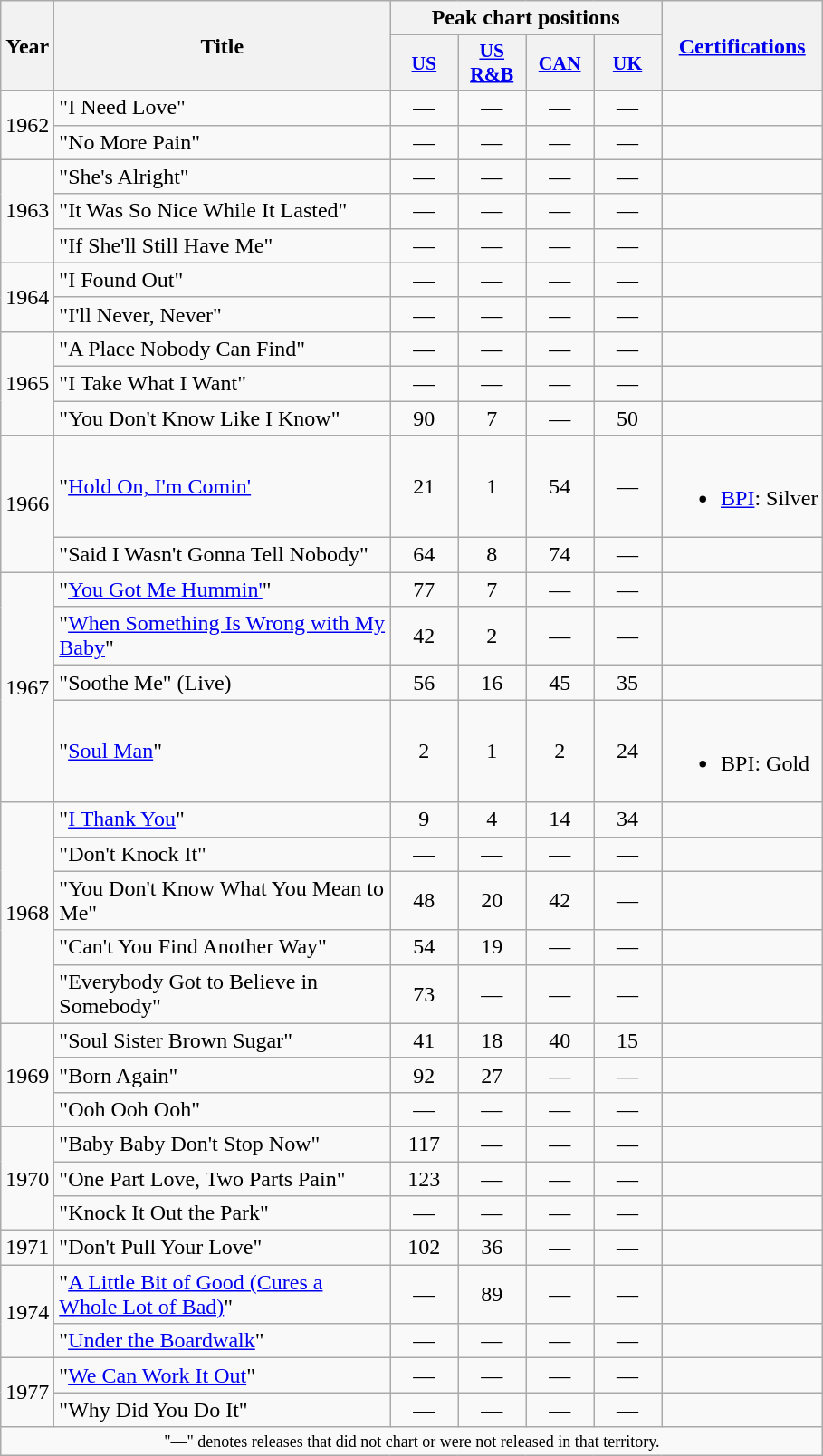<table class="wikitable">
<tr>
<th scope="col" rowspan="2">Year</th>
<th style="width:240px;" rowspan="2">Title</th>
<th colspan="4">Peak chart positions</th>
<th scope="col" rowspan="2"><a href='#'>Certifications</a></th>
</tr>
<tr>
<th scope="col" style="width:3em;font-size:90%;"><a href='#'>US</a><br></th>
<th scope="col" style="width:3em;font-size:90%;"><a href='#'>US<br>R&B</a><br></th>
<th scope="col" style="width:3em;font-size:90%;"><a href='#'>CAN</a><br></th>
<th scope="col" style="width:3em;font-size:90%;"><a href='#'>UK</a><br></th>
</tr>
<tr>
<td rowspan="2">1962</td>
<td>"I Need Love"</td>
<td align=center>—</td>
<td align=center>—</td>
<td align=center>—</td>
<td align=center>—</td>
<td></td>
</tr>
<tr>
<td>"No More Pain"</td>
<td align=center>—</td>
<td align=center>—</td>
<td align=center>—</td>
<td align=center>—</td>
<td></td>
</tr>
<tr>
<td rowspan="3">1963</td>
<td>"She's Alright"</td>
<td align=center>—</td>
<td align=center>—</td>
<td align=center>—</td>
<td align=center>—</td>
<td></td>
</tr>
<tr>
<td>"It Was So Nice While It Lasted"</td>
<td align=center>—</td>
<td align=center>—</td>
<td align=center>—</td>
<td align=center>—</td>
<td></td>
</tr>
<tr>
<td>"If She'll Still Have Me"</td>
<td align=center>—</td>
<td align=center>—</td>
<td align=center>—</td>
<td align=center>—</td>
<td></td>
</tr>
<tr>
<td rowspan="2">1964</td>
<td>"I Found Out"</td>
<td align=center>—</td>
<td align=center>—</td>
<td align=center>—</td>
<td align=center>—</td>
<td></td>
</tr>
<tr>
<td>"I'll Never, Never"</td>
<td align=center>—</td>
<td align=center>—</td>
<td align=center>—</td>
<td align=center>—</td>
<td></td>
</tr>
<tr>
<td rowspan="3">1965</td>
<td>"A Place Nobody Can Find"</td>
<td align=center>—</td>
<td align=center>—</td>
<td align=center>—</td>
<td align=center>—</td>
<td></td>
</tr>
<tr>
<td>"I Take What I Want"</td>
<td align=center>—</td>
<td align=center>—</td>
<td align=center>—</td>
<td align=center>—</td>
<td></td>
</tr>
<tr>
<td>"You Don't Know Like I Know"</td>
<td align=center>90</td>
<td align=center>7</td>
<td align=center>—</td>
<td align=center>50</td>
<td></td>
</tr>
<tr>
<td rowspan="2">1966</td>
<td>"<a href='#'>Hold On, I'm Comin'</a></td>
<td align=center>21</td>
<td align=center>1</td>
<td align=center>54</td>
<td align=center>—</td>
<td><br><ul><li><a href='#'>BPI</a>: Silver</li></ul></td>
</tr>
<tr>
<td>"Said I Wasn't Gonna Tell Nobody"</td>
<td align=center>64</td>
<td align=center>8</td>
<td align=center>74</td>
<td align=center>—</td>
<td></td>
</tr>
<tr>
<td rowspan="4">1967</td>
<td>"<a href='#'>You Got Me Hummin'</a>"</td>
<td align=center>77</td>
<td align=center>7</td>
<td align=center>—</td>
<td align=center>—</td>
<td></td>
</tr>
<tr>
<td>"<a href='#'>When Something Is Wrong with My Baby</a>"</td>
<td align=center>42</td>
<td align=center>2</td>
<td align=center>—</td>
<td align=center>—</td>
<td></td>
</tr>
<tr>
<td>"Soothe Me" (Live)</td>
<td align=center>56</td>
<td align=center>16</td>
<td align=center>45</td>
<td align=center>35</td>
<td></td>
</tr>
<tr>
<td>"<a href='#'>Soul Man</a>"</td>
<td align=center>2</td>
<td align=center>1</td>
<td align=center>2</td>
<td align=center>24</td>
<td><br><ul><li>BPI: Gold</li></ul></td>
</tr>
<tr>
<td rowspan="5">1968</td>
<td>"<a href='#'>I Thank You</a>"</td>
<td align=center>9</td>
<td align=center>4</td>
<td align=center>14</td>
<td align=center>34</td>
<td></td>
</tr>
<tr>
<td>"Don't Knock It"</td>
<td align=center>—</td>
<td align=center>—</td>
<td align=center>—</td>
<td align=center>—</td>
<td></td>
</tr>
<tr>
<td>"You Don't Know What You Mean to Me"</td>
<td align=center>48</td>
<td align=center>20</td>
<td align=center>42</td>
<td align=center>—</td>
<td></td>
</tr>
<tr>
<td>"Can't You Find Another Way"</td>
<td align=center>54</td>
<td align=center>19</td>
<td align=center>—</td>
<td align=center>—</td>
<td></td>
</tr>
<tr>
<td>"Everybody Got to Believe in Somebody"</td>
<td align=center>73</td>
<td align=center>—</td>
<td align=center>—</td>
<td align=center>—</td>
<td></td>
</tr>
<tr>
<td rowspan="3">1969</td>
<td>"Soul Sister Brown Sugar"</td>
<td align=center>41</td>
<td align=center>18</td>
<td align=center>40</td>
<td align=center>15</td>
<td></td>
</tr>
<tr>
<td>"Born Again"</td>
<td align=center>92</td>
<td align=center>27</td>
<td align=center>—</td>
<td align=center>—</td>
<td></td>
</tr>
<tr>
<td>"Ooh Ooh Ooh"</td>
<td align=center>—</td>
<td align=center>—</td>
<td align=center>—</td>
<td align=center>—</td>
<td></td>
</tr>
<tr>
<td rowspan="3">1970</td>
<td>"Baby Baby Don't Stop Now"</td>
<td align=center>117</td>
<td align=center>—</td>
<td align=center>—</td>
<td align=center>—</td>
<td></td>
</tr>
<tr>
<td>"One Part Love, Two Parts Pain"</td>
<td align=center>123</td>
<td align=center>—</td>
<td align=center>—</td>
<td align=center>—</td>
<td></td>
</tr>
<tr>
<td>"Knock It Out the Park"</td>
<td align=center>—</td>
<td align=center>—</td>
<td align=center>—</td>
<td align=center>—</td>
<td></td>
</tr>
<tr>
<td>1971</td>
<td>"Don't Pull Your Love"</td>
<td align=center>102</td>
<td align=center>36</td>
<td align=center>—</td>
<td align=center>—</td>
<td></td>
</tr>
<tr>
<td rowspan="2">1974</td>
<td>"<a href='#'>A Little Bit of Good (Cures a Whole Lot of Bad)</a>"</td>
<td align=center>—</td>
<td align=center>89</td>
<td align=center>—</td>
<td align=center>—</td>
<td></td>
</tr>
<tr>
<td>"<a href='#'>Under the Boardwalk</a>"</td>
<td align=center>—</td>
<td align=center>—</td>
<td align=center>—</td>
<td align=center>—</td>
<td></td>
</tr>
<tr>
<td rowspan="2">1977</td>
<td>"<a href='#'>We Can Work It Out</a>"</td>
<td align=center>—</td>
<td align=center>—</td>
<td align=center>—</td>
<td align=center>—</td>
<td></td>
</tr>
<tr>
<td>"Why Did You Do It"</td>
<td align=center>—</td>
<td align=center>—</td>
<td align=center>—</td>
<td align=center>—</td>
<td></td>
</tr>
<tr>
<td colspan="7" style="text-align:center; font-size:9pt;">"—" denotes releases that did not chart or were not released in that territory.</td>
</tr>
</table>
